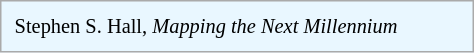<table class="infobox" style="font-size:85%; background:#e9f7ff; color:black; width:28em; max-width:25%;" cellspacing="5">
<tr>
<td style="text-align: left;">Stephen S. Hall, <em>Mapping the Next Millennium</em></td>
</tr>
</table>
